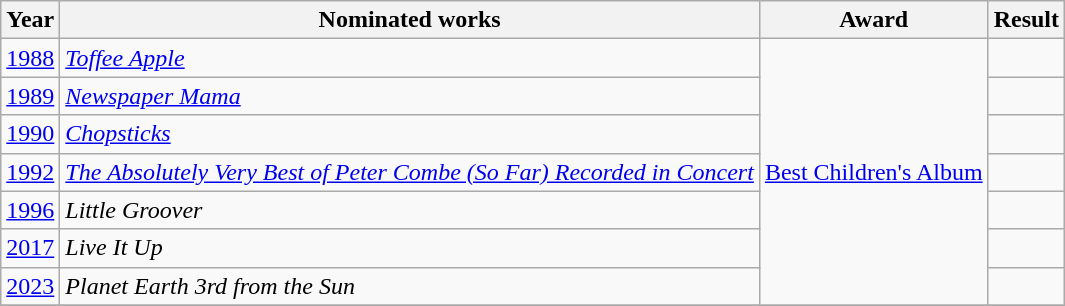<table class="wikitable">
<tr>
<th>Year</th>
<th>Nominated works</th>
<th>Award</th>
<th>Result</th>
</tr>
<tr>
<td><a href='#'>1988</a></td>
<td><em><a href='#'>Toffee Apple</a></em></td>
<td rowspan="7"><a href='#'>Best Children's Album</a></td>
<td></td>
</tr>
<tr>
<td><a href='#'>1989</a></td>
<td><em><a href='#'>Newspaper Mama</a></em></td>
<td></td>
</tr>
<tr>
<td><a href='#'>1990</a></td>
<td><em><a href='#'>Chopsticks</a></em></td>
<td></td>
</tr>
<tr>
<td><a href='#'>1992</a></td>
<td><em><a href='#'>The Absolutely Very Best of Peter Combe (So Far) Recorded in Concert</a></em></td>
<td></td>
</tr>
<tr>
<td><a href='#'>1996</a></td>
<td><em>Little Groover</em></td>
<td></td>
</tr>
<tr>
<td><a href='#'>2017</a></td>
<td><em>Live It Up</em></td>
<td></td>
</tr>
<tr>
<td><a href='#'>2023</a></td>
<td><em>Planet Earth 3rd from the Sun</em></td>
<td></td>
</tr>
<tr>
</tr>
</table>
